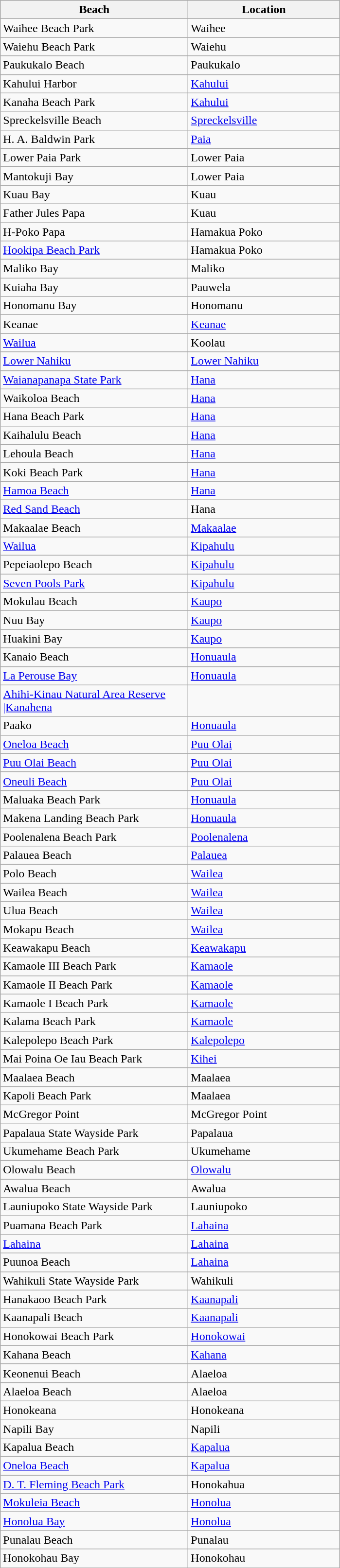<table class="wikitable sortable collapsible collapsed">
<tr align="center" bgcolor="#D6D6D6">
<th width="250"><strong>Beach</strong></th>
<th width="200"><strong>Location</strong></th>
</tr>
<tr>
<td>Waihee Beach Park</td>
<td>Waihee</td>
</tr>
<tr>
<td>Waiehu Beach Park</td>
<td>Waiehu</td>
</tr>
<tr>
<td>Paukukalo Beach</td>
<td>Paukukalo</td>
</tr>
<tr>
<td>Kahului Harbor</td>
<td><a href='#'>Kahului</a></td>
</tr>
<tr>
<td>Kanaha Beach Park</td>
<td><a href='#'>Kahului</a></td>
</tr>
<tr>
<td>Spreckelsville Beach</td>
<td><a href='#'>Spreckelsville</a></td>
</tr>
<tr>
<td>H. A. Baldwin Park</td>
<td><a href='#'>Paia</a></td>
</tr>
<tr>
<td>Lower Paia Park</td>
<td>Lower Paia</td>
</tr>
<tr>
<td>Mantokuji Bay</td>
<td>Lower Paia</td>
</tr>
<tr>
<td>Kuau Bay</td>
<td>Kuau</td>
</tr>
<tr>
<td>Father Jules Papa</td>
<td>Kuau</td>
</tr>
<tr>
<td>H-Poko Papa</td>
<td>Hamakua Poko</td>
</tr>
<tr>
<td><a href='#'>Hookipa Beach Park</a></td>
<td>Hamakua Poko</td>
</tr>
<tr>
<td>Maliko Bay</td>
<td>Maliko</td>
</tr>
<tr>
<td>Kuiaha Bay</td>
<td>Pauwela</td>
</tr>
<tr>
<td>Honomanu Bay</td>
<td>Honomanu</td>
</tr>
<tr>
<td>Keanae</td>
<td><a href='#'>Keanae</a></td>
</tr>
<tr>
<td><a href='#'>Wailua</a></td>
<td>Koolau</td>
</tr>
<tr>
<td><a href='#'>Lower Nahiku</a></td>
<td><a href='#'>Lower Nahiku</a></td>
</tr>
<tr>
<td><a href='#'>Waianapanapa State Park</a></td>
<td><a href='#'>Hana</a></td>
</tr>
<tr>
<td>Waikoloa Beach</td>
<td><a href='#'>Hana</a></td>
</tr>
<tr>
<td>Hana Beach Park</td>
<td><a href='#'>Hana</a></td>
</tr>
<tr>
<td>Kaihalulu Beach</td>
<td><a href='#'>Hana</a></td>
</tr>
<tr>
<td>Lehoula Beach</td>
<td><a href='#'>Hana</a></td>
</tr>
<tr>
<td>Koki Beach Park</td>
<td><a href='#'>Hana</a></td>
</tr>
<tr>
<td><a href='#'>Hamoa Beach</a></td>
<td><a href='#'>Hana</a></td>
</tr>
<tr>
<td><a href='#'>Red Sand Beach</a></td>
<td>Hana</td>
</tr>
<tr>
<td>Makaalae Beach</td>
<td><a href='#'>Makaalae</a></td>
</tr>
<tr>
<td><a href='#'>Wailua</a></td>
<td><a href='#'>Kipahulu</a></td>
</tr>
<tr>
<td>Pepeiaolepo Beach</td>
<td><a href='#'>Kipahulu</a></td>
</tr>
<tr>
<td><a href='#'>Seven Pools Park</a></td>
<td><a href='#'>Kipahulu</a></td>
</tr>
<tr>
<td>Mokulau Beach</td>
<td><a href='#'>Kaupo</a></td>
</tr>
<tr>
<td>Nuu Bay</td>
<td><a href='#'>Kaupo</a></td>
</tr>
<tr>
<td>Huakini Bay</td>
<td><a href='#'>Kaupo</a></td>
</tr>
<tr>
<td>Kanaio Beach</td>
<td><a href='#'>Honuaula</a></td>
</tr>
<tr>
<td><a href='#'>La Perouse Bay</a></td>
<td><a href='#'>Honuaula</a></td>
</tr>
<tr>
<td><a href='#'>Ahihi-Kinau Natural Area Reserve
|Kanahena</a></td>
</tr>
<tr>
<td>Paako</td>
<td><a href='#'>Honuaula</a></td>
</tr>
<tr>
<td><a href='#'>Oneloa Beach</a></td>
<td><a href='#'>Puu Olai</a></td>
</tr>
<tr>
<td><a href='#'>Puu Olai Beach</a></td>
<td><a href='#'>Puu Olai</a></td>
</tr>
<tr>
<td><a href='#'>Oneuli Beach</a></td>
<td><a href='#'>Puu Olai</a></td>
</tr>
<tr>
<td>Maluaka Beach Park</td>
<td><a href='#'>Honuaula</a></td>
</tr>
<tr>
<td>Makena Landing Beach Park</td>
<td><a href='#'>Honuaula</a></td>
</tr>
<tr>
<td>Poolenalena Beach Park</td>
<td><a href='#'>Poolenalena</a></td>
</tr>
<tr>
<td>Palauea Beach</td>
<td><a href='#'>Palauea</a></td>
</tr>
<tr>
<td>Polo Beach</td>
<td><a href='#'>Wailea</a></td>
</tr>
<tr>
<td>Wailea Beach</td>
<td><a href='#'>Wailea</a></td>
</tr>
<tr>
<td>Ulua Beach</td>
<td><a href='#'>Wailea</a></td>
</tr>
<tr>
<td>Mokapu Beach</td>
<td><a href='#'>Wailea</a></td>
</tr>
<tr>
<td>Keawakapu Beach</td>
<td><a href='#'>Keawakapu</a></td>
</tr>
<tr>
<td>Kamaole III Beach Park</td>
<td><a href='#'>Kamaole</a></td>
</tr>
<tr>
<td>Kamaole II Beach Park</td>
<td><a href='#'>Kamaole</a></td>
</tr>
<tr>
<td>Kamaole I Beach Park</td>
<td><a href='#'>Kamaole</a></td>
</tr>
<tr>
<td>Kalama Beach Park</td>
<td><a href='#'>Kamaole</a></td>
</tr>
<tr>
<td>Kalepolepo Beach Park</td>
<td><a href='#'>Kalepolepo</a></td>
</tr>
<tr>
<td>Mai Poina Oe Iau Beach Park</td>
<td><a href='#'>Kihei</a></td>
</tr>
<tr>
<td>Maalaea Beach</td>
<td>Maalaea</td>
</tr>
<tr>
<td>Kapoli Beach Park</td>
<td>Maalaea</td>
</tr>
<tr>
<td>McGregor Point</td>
<td>McGregor Point</td>
</tr>
<tr>
<td>Papalaua State Wayside Park</td>
<td>Papalaua</td>
</tr>
<tr>
<td>Ukumehame Beach Park</td>
<td>Ukumehame</td>
</tr>
<tr>
<td>Olowalu Beach</td>
<td><a href='#'>Olowalu</a></td>
</tr>
<tr>
<td>Awalua Beach</td>
<td>Awalua</td>
</tr>
<tr>
<td>Launiupoko State Wayside Park</td>
<td>Launiupoko</td>
</tr>
<tr>
<td>Puamana Beach Park</td>
<td><a href='#'>Lahaina</a></td>
</tr>
<tr>
<td><a href='#'>Lahaina</a></td>
<td><a href='#'>Lahaina</a></td>
</tr>
<tr>
<td>Puunoa Beach</td>
<td><a href='#'>Lahaina</a></td>
</tr>
<tr>
<td>Wahikuli State Wayside Park</td>
<td>Wahikuli</td>
</tr>
<tr>
<td>Hanakaoo Beach Park</td>
<td><a href='#'>Kaanapali</a></td>
</tr>
<tr>
<td>Kaanapali Beach</td>
<td><a href='#'>Kaanapali</a></td>
</tr>
<tr>
<td>Honokowai Beach Park</td>
<td><a href='#'>Honokowai</a></td>
</tr>
<tr>
<td>Kahana Beach</td>
<td><a href='#'>Kahana</a></td>
</tr>
<tr>
<td>Keonenui Beach</td>
<td>Alaeloa</td>
</tr>
<tr>
<td>Alaeloa Beach</td>
<td>Alaeloa</td>
</tr>
<tr>
<td>Honokeana</td>
<td>Honokeana</td>
</tr>
<tr>
<td>Napili Bay</td>
<td>Napili</td>
</tr>
<tr>
<td>Kapalua Beach</td>
<td><a href='#'>Kapalua</a></td>
</tr>
<tr>
<td><a href='#'>Oneloa Beach</a></td>
<td><a href='#'>Kapalua</a></td>
</tr>
<tr>
<td><a href='#'>D. T. Fleming Beach Park</a></td>
<td>Honokahua</td>
</tr>
<tr>
<td><a href='#'>Mokuleia Beach</a></td>
<td><a href='#'>Honolua</a></td>
</tr>
<tr>
<td><a href='#'>Honolua Bay</a></td>
<td><a href='#'>Honolua</a></td>
</tr>
<tr>
<td>Punalau Beach</td>
<td>Punalau</td>
</tr>
<tr>
<td>Honokohau Bay</td>
<td>Honokohau</td>
</tr>
</table>
